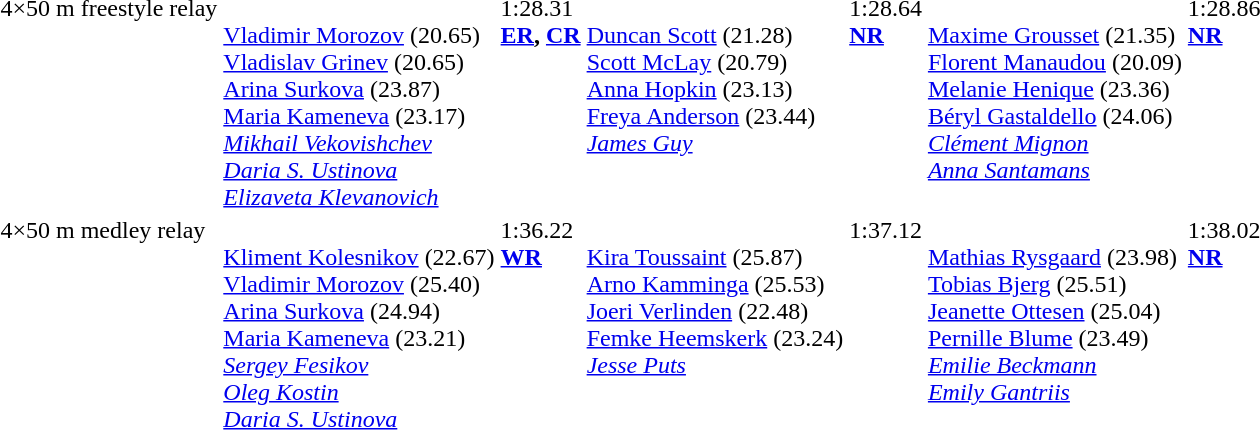<table>
<tr valign="top">
<td>4×50 m freestyle relay</td>
<td><br><a href='#'>Vladimir Morozov</a> (20.65)<br><a href='#'>Vladislav Grinev</a> (20.65)<br><a href='#'>Arina Surkova</a> (23.87)<br><a href='#'>Maria Kameneva</a> (23.17)<br><em><a href='#'>Mikhail Vekovishchev</a><br><a href='#'>Daria S. Ustinova</a><br><a href='#'>Elizaveta Klevanovich</a></em></td>
<td>1:28.31<br><strong><a href='#'>ER</a>, <a href='#'>CR</a></strong></td>
<td><br><a href='#'>Duncan Scott</a> (21.28)<br><a href='#'>Scott McLay</a> (20.79)<br><a href='#'>Anna Hopkin</a> (23.13)<br><a href='#'>Freya Anderson</a> (23.44)<br><em><a href='#'>James Guy</a></em></td>
<td>1:28.64<br><strong><a href='#'>NR</a></strong></td>
<td><br><a href='#'>Maxime Grousset</a> (21.35)<br><a href='#'>Florent Manaudou</a> (20.09)<br><a href='#'>Melanie Henique</a> (23.36)<br><a href='#'>Béryl Gastaldello</a> (24.06)<br><em><a href='#'>Clément Mignon</a><br><a href='#'>Anna Santamans</a></em></td>
<td>1:28.86<br><strong><a href='#'>NR</a></strong></td>
</tr>
<tr valign="top">
<td>4×50 m medley relay</td>
<td><br><a href='#'>Kliment Kolesnikov</a> (22.67)<br><a href='#'>Vladimir Morozov</a> (25.40)<br><a href='#'>Arina Surkova</a> (24.94)<br><a href='#'>Maria Kameneva</a> (23.21)<br><em><a href='#'>Sergey Fesikov</a><br><a href='#'>Oleg Kostin</a><br><a href='#'>Daria S. Ustinova</a></em></td>
<td>1:36.22<br><strong><a href='#'>WR</a></strong></td>
<td><br><a href='#'>Kira Toussaint</a> (25.87)<br><a href='#'>Arno Kamminga</a> (25.53)<br><a href='#'>Joeri Verlinden</a> (22.48)<br><a href='#'>Femke Heemskerk</a> (23.24)<br><em><a href='#'>Jesse Puts</a></em></td>
<td>1:37.12</td>
<td><br><a href='#'>Mathias Rysgaard</a> (23.98)<br><a href='#'>Tobias Bjerg</a> (25.51)<br><a href='#'>Jeanette Ottesen</a> (25.04)<br><a href='#'>Pernille Blume</a> (23.49)<br><em><a href='#'>Emilie Beckmann</a><br><a href='#'>Emily Gantriis</a></td>
<td>1:38.02<br><strong><a href='#'>NR</a></strong></td>
</tr>
</table>
